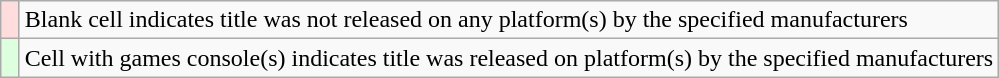<table class="wikitable">
<tr>
<th scope="row" style="width:5px; background:#fdd;"></th>
<td>Blank cell indicates title was not released on any platform(s) by the specified manufacturers</td>
</tr>
<tr>
<th scope="row" style="width:5px; background:#dfd;"></th>
<td>Cell with games console(s) indicates title was released on platform(s) by the specified manufacturers</td>
</tr>
</table>
